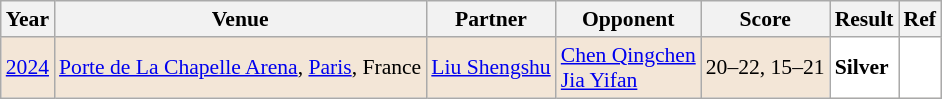<table class="sortable wikitable" style="font-size: 90%">
<tr>
<th>Year</th>
<th>Venue</th>
<th>Partner</th>
<th>Opponent</th>
<th>Score</th>
<th>Result</th>
<th>Ref</th>
</tr>
<tr style="background:#F3E6D7">
<td align="center"><a href='#'>2024</a></td>
<td align="left"><a href='#'>Porte de La Chapelle Arena</a>, <a href='#'>Paris</a>, France</td>
<td align="left"> <a href='#'>Liu Shengshu</a></td>
<td align="left"> <a href='#'>Chen Qingchen</a><br> <a href='#'>Jia Yifan</a></td>
<td align="left">20–22, 15–21</td>
<td style="text-align:left; background:white"> <strong>Silver</strong></td>
<td style="text-align:center; background:white"></td>
</tr>
</table>
